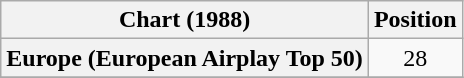<table class="wikitable sortable plainrowheaders" style="text-align:center">
<tr>
<th scope="col">Chart (1988)</th>
<th scope="col">Position</th>
</tr>
<tr>
<th scope="row">Europe (European Airplay Top 50)</th>
<td align="center">28</td>
</tr>
<tr>
</tr>
</table>
